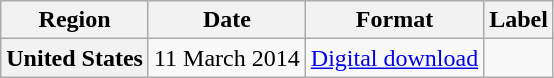<table class="wikitable sortable plainrowheaders">
<tr>
<th scope="col">Region</th>
<th scope="col">Date</th>
<th scope="col">Format</th>
<th scope="col">Label</th>
</tr>
<tr>
<th scope="row">United States</th>
<td>11 March 2014</td>
<td><a href='#'>Digital download</a></td>
<td></td>
</tr>
</table>
